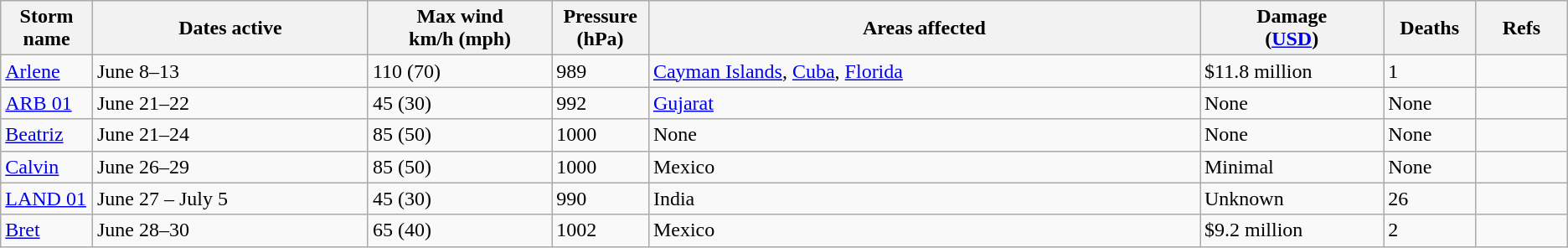<table class="wikitable sortable">
<tr>
<th width="5%">Storm name</th>
<th width="15%">Dates active</th>
<th width="10%">Max wind<br>km/h (mph)</th>
<th width="5%">Pressure<br>(hPa)</th>
<th width="30%">Areas affected</th>
<th width="10%">Damage<br>(<a href='#'>USD</a>)</th>
<th width="5%">Deaths</th>
<th width="5%">Refs</th>
</tr>
<tr>
<td><a href='#'>Arlene</a></td>
<td>June 8–13</td>
<td>110 (70)</td>
<td>989</td>
<td><a href='#'>Cayman Islands</a>, <a href='#'>Cuba</a>, <a href='#'>Florida</a></td>
<td>$11.8 million</td>
<td>1</td>
<td></td>
</tr>
<tr>
<td><a href='#'>ARB 01</a></td>
<td>June 21–22</td>
<td>45 (30)</td>
<td>992</td>
<td><a href='#'>Gujarat</a></td>
<td>None</td>
<td>None</td>
<td></td>
</tr>
<tr>
<td><a href='#'>Beatriz</a></td>
<td>June 21–24</td>
<td>85 (50)</td>
<td>1000</td>
<td>None</td>
<td>None</td>
<td>None</td>
<td></td>
</tr>
<tr>
<td><a href='#'>Calvin</a></td>
<td>June 26–29</td>
<td>85 (50)</td>
<td>1000</td>
<td>Mexico</td>
<td>Minimal</td>
<td>None</td>
<td></td>
</tr>
<tr>
<td><a href='#'>LAND 01</a></td>
<td>June 27 – July 5</td>
<td>45 (30)</td>
<td>990</td>
<td>India</td>
<td>Unknown</td>
<td>26</td>
<td></td>
</tr>
<tr>
<td><a href='#'>Bret</a></td>
<td>June 28–30</td>
<td>65 (40)</td>
<td>1002</td>
<td>Mexico</td>
<td>$9.2 million</td>
<td>2</td>
<td></td>
</tr>
</table>
